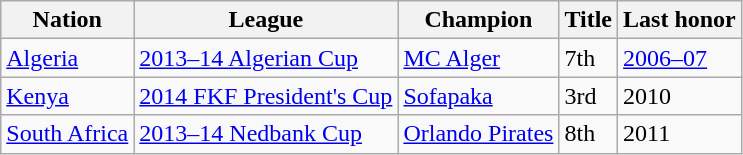<table class="wikitable sortable">
<tr>
<th>Nation</th>
<th>League</th>
<th>Champion</th>
<th>Title</th>
<th>Last honor</th>
</tr>
<tr>
<td> <a href='#'>Algeria</a></td>
<td><a href='#'>2013–14 Algerian Cup</a></td>
<td><a href='#'>MC Alger</a></td>
<td>7th</td>
<td><a href='#'>2006–07</a></td>
</tr>
<tr>
<td> <a href='#'>Kenya</a></td>
<td><a href='#'>2014 FKF President's Cup</a></td>
<td><a href='#'>Sofapaka</a></td>
<td>3rd</td>
<td>2010</td>
</tr>
<tr>
<td> <a href='#'>South Africa</a></td>
<td><a href='#'>2013–14 Nedbank Cup</a></td>
<td><a href='#'>Orlando Pirates</a></td>
<td>8th</td>
<td>2011</td>
</tr>
</table>
